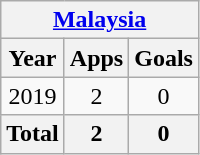<table class="wikitable" style="text-align:center">
<tr>
<th colspan="3"><a href='#'>Malaysia</a></th>
</tr>
<tr>
<th>Year</th>
<th>Apps</th>
<th>Goals</th>
</tr>
<tr>
<td>2019</td>
<td>2</td>
<td>0</td>
</tr>
<tr>
<th>Total</th>
<th>2</th>
<th>0</th>
</tr>
</table>
